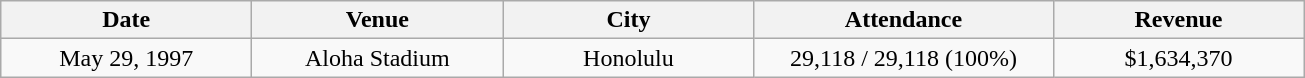<table class="wikitable" style="text-align:center;">
<tr>
<th scope="col" style="width:10em;">Date</th>
<th scope="col" style="width:10em;">Venue</th>
<th scope="col" style="width:10em;">City</th>
<th scope="col" style="width:12em;">Attendance</th>
<th scope="col" style="width:10em;">Revenue</th>
</tr>
<tr>
<td>May 29, 1997</td>
<td>Aloha Stadium</td>
<td>Honolulu</td>
<td>29,118 / 29,118 (100%)</td>
<td>$1,634,370</td>
</tr>
</table>
